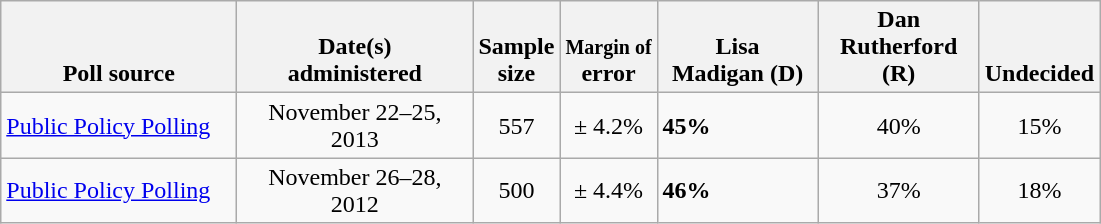<table class="wikitable">
<tr valign= bottom>
<th style="width:150px;">Poll source</th>
<th style="width:150px;">Date(s)<br>administered</th>
<th class=small>Sample<br>size</th>
<th><small>Margin of</small><br>error</th>
<th style="width:100px;">Lisa<br>Madigan (D)</th>
<th style="width:100px;">Dan<br>Rutherford (R)</th>
<th style="width:40px;">Undecided</th>
</tr>
<tr>
<td><a href='#'>Public Policy Polling</a></td>
<td align=center>November 22–25, 2013</td>
<td align=center>557</td>
<td align=center>± 4.2%</td>
<td><strong>45%</strong></td>
<td align=center>40%</td>
<td align=center>15%</td>
</tr>
<tr>
<td><a href='#'>Public Policy Polling</a></td>
<td align=center>November 26–28, 2012</td>
<td align=center>500</td>
<td align=center>± 4.4%</td>
<td><strong>46%</strong></td>
<td align=center>37%</td>
<td align=center>18%</td>
</tr>
</table>
